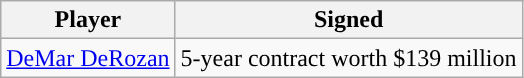<table class="wikitable sortable sortable">
<tr>
<th>Player</th>
<th>Signed</th>
</tr>
<tr style="text-align: center">
<td><a href='#'>DeMar DeRozan</a></td>
<td>5-year contract worth $139 million</td>
</tr>
</table>
